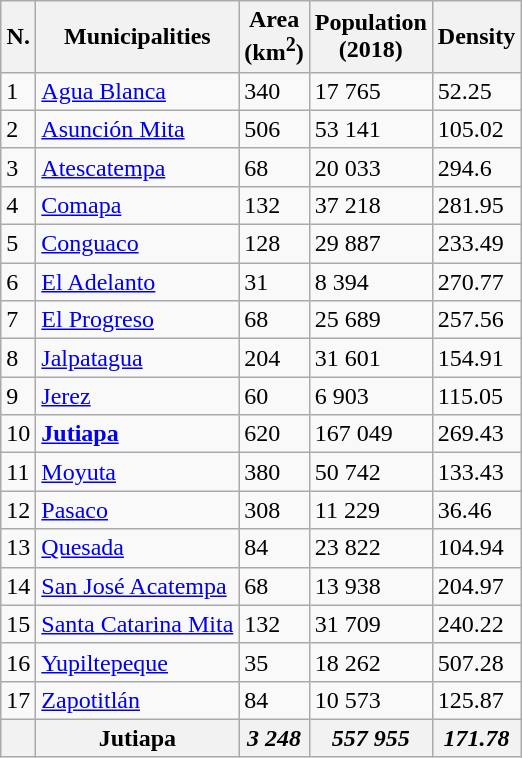<table class="wikitable sortable">
<tr>
<th>N.</th>
<th>Municipalities</th>
<th>Area<br>(km<sup>2</sup>)</th>
<th>Population<br>(2018)</th>
<th>Density</th>
</tr>
<tr>
<td>1</td>
<td><a href='#'>Agua Blanca</a></td>
<td>340</td>
<td>17 765</td>
<td>52.25</td>
</tr>
<tr>
<td>2</td>
<td><a href='#'>Asunción Mita</a></td>
<td>506</td>
<td>53 141</td>
<td>105.02</td>
</tr>
<tr>
<td>3</td>
<td><a href='#'>Atescatempa</a></td>
<td>68</td>
<td>20 033</td>
<td>294.6</td>
</tr>
<tr>
<td>4</td>
<td><a href='#'>Comapa</a></td>
<td>132</td>
<td>37 218</td>
<td>281.95</td>
</tr>
<tr>
<td>5</td>
<td><a href='#'>Conguaco</a></td>
<td>128</td>
<td>29 887</td>
<td>233.49</td>
</tr>
<tr>
<td>6</td>
<td><a href='#'>El Adelanto</a></td>
<td>31</td>
<td>8 394</td>
<td>270.77</td>
</tr>
<tr>
<td>7</td>
<td><a href='#'>El Progreso</a></td>
<td>68</td>
<td>25 689</td>
<td>257.56</td>
</tr>
<tr>
<td>8</td>
<td><a href='#'>Jalpatagua</a></td>
<td>204</td>
<td>31 601</td>
<td>154.91</td>
</tr>
<tr>
<td>9</td>
<td><a href='#'>Jerez</a></td>
<td>60</td>
<td>6 903</td>
<td>115.05</td>
</tr>
<tr>
<td>10</td>
<td><strong><a href='#'>Jutiapa</a></strong></td>
<td>620</td>
<td>167 049</td>
<td>269.43</td>
</tr>
<tr>
<td>11</td>
<td><a href='#'>Moyuta</a></td>
<td>380</td>
<td>50 742</td>
<td>133.43</td>
</tr>
<tr>
<td>12</td>
<td><a href='#'>Pasaco</a></td>
<td>308</td>
<td>11 229</td>
<td>36.46</td>
</tr>
<tr>
<td>13</td>
<td><a href='#'>Quesada</a></td>
<td>84</td>
<td>23 822</td>
<td>104.94</td>
</tr>
<tr>
<td>14</td>
<td><a href='#'>San José Acatempa</a></td>
<td>68</td>
<td>13 938</td>
<td>204.97</td>
</tr>
<tr>
<td>15</td>
<td><a href='#'>Santa Catarina Mita</a></td>
<td>132</td>
<td>31 709</td>
<td>240.22</td>
</tr>
<tr>
<td>16</td>
<td><a href='#'>Yupiltepeque</a></td>
<td>35</td>
<td>18 262</td>
<td>507.28</td>
</tr>
<tr>
<td>17</td>
<td><a href='#'>Zapotitlán</a></td>
<td>84</td>
<td>10 573</td>
<td>125.87</td>
</tr>
<tr>
<th></th>
<th>Jutiapa</th>
<th><em>3 248</em></th>
<th><em>557 955</em></th>
<th><em>171.78</em></th>
</tr>
</table>
